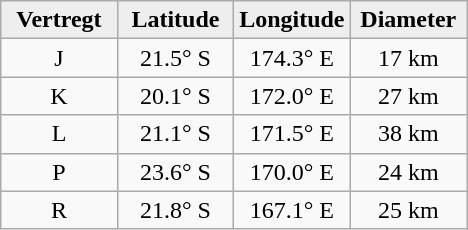<table class="wikitable">
<tr>
<th width="25%" style="background:#eeeeee;">Vertregt</th>
<th width="25%" style="background:#eeeeee;">Latitude</th>
<th width="25%" style="background:#eeeeee;">Longitude</th>
<th width="25%" style="background:#eeeeee;">Diameter</th>
</tr>
<tr>
<td align="center">J</td>
<td align="center">21.5° S</td>
<td align="center">174.3° E</td>
<td align="center">17 km</td>
</tr>
<tr>
<td align="center">K</td>
<td align="center">20.1° S</td>
<td align="center">172.0° E</td>
<td align="center">27 km</td>
</tr>
<tr>
<td align="center">L</td>
<td align="center">21.1° S</td>
<td align="center">171.5° E</td>
<td align="center">38 km</td>
</tr>
<tr>
<td align="center">P</td>
<td align="center">23.6° S</td>
<td align="center">170.0° E</td>
<td align="center">24 km</td>
</tr>
<tr>
<td align="center">R</td>
<td align="center">21.8° S</td>
<td align="center">167.1° E</td>
<td align="center">25 km</td>
</tr>
</table>
